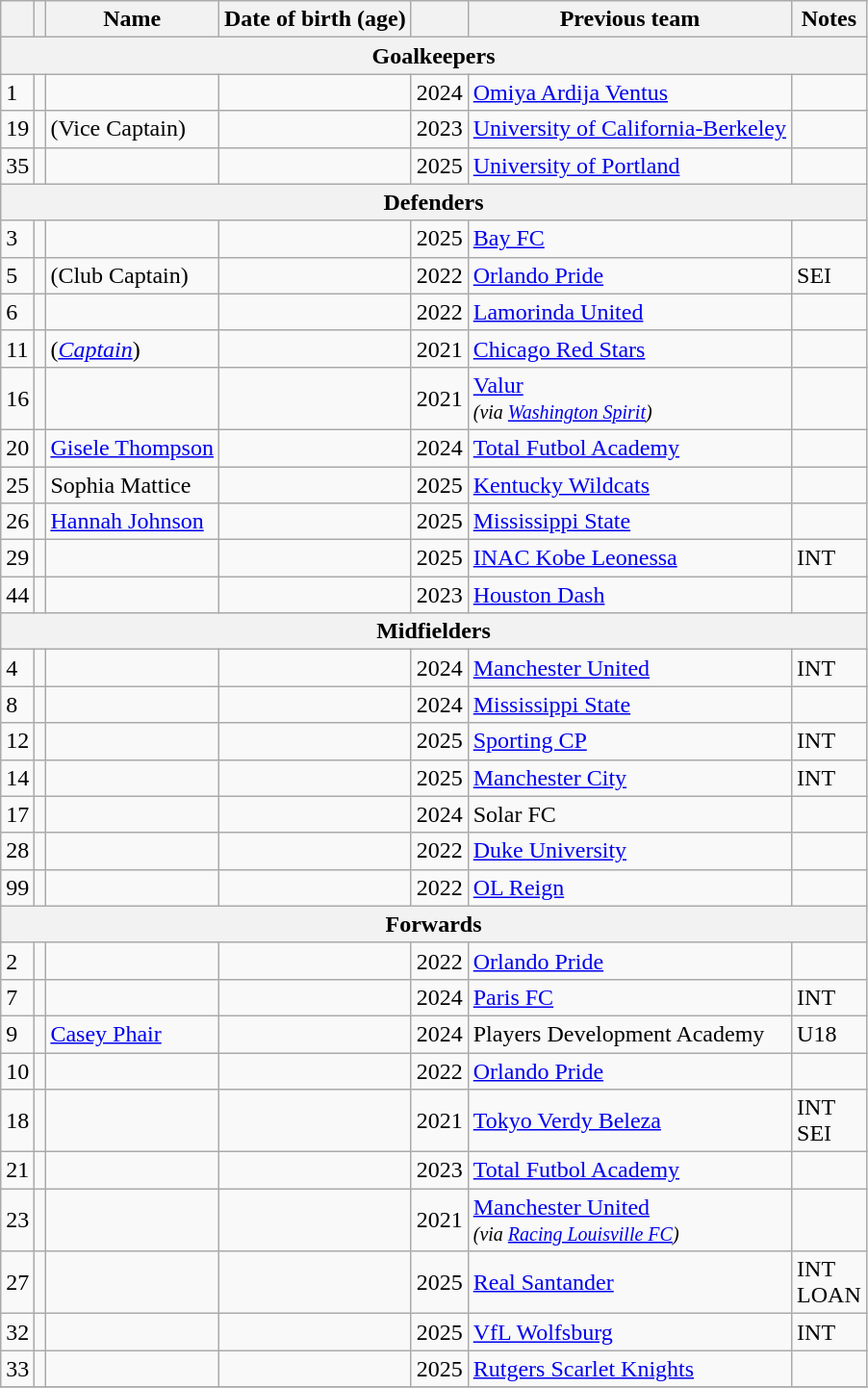<table class="wikitable sortable">
<tr>
<th></th>
<th></th>
<th>Name</th>
<th>Date of birth (age)</th>
<th></th>
<th>Previous team</th>
<th>Notes</th>
</tr>
<tr>
<th colspan="7" data-sort-value="zzGoalkeepers">Goalkeepers</th>
</tr>
<tr>
<td>1</td>
<td></td>
<td></td>
<td></td>
<td>2024</td>
<td> <a href='#'>Omiya Ardija Ventus</a></td>
<td></td>
</tr>
<tr>
<td>19</td>
<td></td>
<td> (Vice Captain)</td>
<td></td>
<td>2023</td>
<td> <a href='#'>University of California-Berkeley</a></td>
<td></td>
</tr>
<tr>
<td>35</td>
<td></td>
<td></td>
<td></td>
<td>2025</td>
<td> <a href='#'>University of Portland</a></td>
<td></td>
</tr>
<tr>
<th colspan="7" data-sort-value="zzDefenders">Defenders</th>
</tr>
<tr>
<td>3</td>
<td></td>
<td></td>
<td></td>
<td>2025</td>
<td> <a href='#'>Bay FC</a></td>
<td></td>
</tr>
<tr>
<td>5</td>
<td></td>
<td> (Club Captain)</td>
<td></td>
<td>2022</td>
<td> <a href='#'>Orlando Pride</a></td>
<td>SEI</td>
</tr>
<tr>
<td>6</td>
<td></td>
<td></td>
<td></td>
<td>2022</td>
<td> <a href='#'>Lamorinda United</a></td>
<td></td>
</tr>
<tr>
<td>11</td>
<td></td>
<td> (<a href='#'><em>Captain</em></a>)</td>
<td></td>
<td>2021</td>
<td> <a href='#'>Chicago Red Stars</a></td>
<td></td>
</tr>
<tr>
<td>16</td>
<td></td>
<td></td>
<td></td>
<td>2021</td>
<td> <a href='#'>Valur</a><br><small><em>(via <a href='#'>Washington Spirit</a>)</em></small></td>
<td></td>
</tr>
<tr>
<td>20</td>
<td></td>
<td><a href='#'>Gisele Thompson</a></td>
<td></td>
<td>2024</td>
<td> <a href='#'>Total Futbol Academy</a></td>
<td></td>
</tr>
<tr>
<td>25</td>
<td></td>
<td>Sophia Mattice</td>
<td></td>
<td>2025</td>
<td> <a href='#'>Kentucky Wildcats</a></td>
<td></td>
</tr>
<tr>
<td>26</td>
<td></td>
<td><a href='#'>Hannah Johnson</a></td>
<td></td>
<td>2025</td>
<td> <a href='#'>Mississippi State</a></td>
<td></td>
</tr>
<tr>
<td>29</td>
<td></td>
<td></td>
<td></td>
<td>2025</td>
<td> <a href='#'>INAC Kobe Leonessa</a></td>
<td>INT</td>
</tr>
<tr>
<td>44</td>
<td></td>
<td></td>
<td></td>
<td>2023</td>
<td> <a href='#'>Houston Dash</a></td>
<td></td>
</tr>
<tr>
<th colspan="7" data-sort-value="zzMidfielders">Midfielders</th>
</tr>
<tr>
<td>4</td>
<td></td>
<td></td>
<td></td>
<td>2024</td>
<td> <a href='#'>Manchester United</a></td>
<td>INT</td>
</tr>
<tr>
<td>8</td>
<td></td>
<td></td>
<td></td>
<td>2024</td>
<td> <a href='#'>Mississippi State</a></td>
<td></td>
</tr>
<tr>
<td>12</td>
<td></td>
<td></td>
<td></td>
<td>2025</td>
<td> <a href='#'>Sporting CP</a></td>
<td>INT</td>
</tr>
<tr>
<td>14</td>
<td></td>
<td></td>
<td></td>
<td>2025</td>
<td> <a href='#'>Manchester City</a></td>
<td>INT</td>
</tr>
<tr>
<td>17</td>
<td></td>
<td></td>
<td></td>
<td>2024</td>
<td> Solar FC</td>
<td></td>
</tr>
<tr>
<td>28</td>
<td></td>
<td></td>
<td></td>
<td>2022</td>
<td> <a href='#'>Duke University</a></td>
<td></td>
</tr>
<tr>
<td>99</td>
<td></td>
<td></td>
<td></td>
<td>2022</td>
<td> <a href='#'>OL Reign</a></td>
<td></td>
</tr>
<tr>
<th colspan="7" data-sort-value="zzForwards">Forwards</th>
</tr>
<tr>
<td>2</td>
<td></td>
<td></td>
<td></td>
<td>2022</td>
<td> <a href='#'>Orlando Pride</a></td>
<td></td>
</tr>
<tr>
<td>7</td>
<td></td>
<td></td>
<td></td>
<td>2024</td>
<td> <a href='#'>Paris FC</a></td>
<td>INT</td>
</tr>
<tr>
<td>9</td>
<td></td>
<td><a href='#'>Casey Phair</a></td>
<td></td>
<td>2024</td>
<td> Players Development Academy</td>
<td>U18</td>
</tr>
<tr>
<td>10</td>
<td></td>
<td></td>
<td></td>
<td>2022</td>
<td> <a href='#'>Orlando Pride</a></td>
<td></td>
</tr>
<tr>
<td>18</td>
<td></td>
<td></td>
<td></td>
<td>2021</td>
<td> <a href='#'>Tokyo Verdy Beleza</a></td>
<td>INT<br>SEI</td>
</tr>
<tr>
<td>21</td>
<td></td>
<td></td>
<td></td>
<td>2023</td>
<td> <a href='#'>Total Futbol Academy</a></td>
<td></td>
</tr>
<tr>
<td>23</td>
<td></td>
<td></td>
<td></td>
<td>2021</td>
<td> <a href='#'>Manchester United</a><br><small><em>(via <a href='#'>Racing Louisville FC</a>)</em></small></td>
<td></td>
</tr>
<tr>
<td>27</td>
<td></td>
<td></td>
<td></td>
<td>2025</td>
<td> <a href='#'>Real Santander</a></td>
<td>INT<br>LOAN</td>
</tr>
<tr>
<td>32</td>
<td></td>
<td></td>
<td></td>
<td>2025</td>
<td> <a href='#'>VfL Wolfsburg</a></td>
<td>INT</td>
</tr>
<tr>
<td>33</td>
<td></td>
<td></td>
<td></td>
<td>2025</td>
<td> <a href='#'>Rutgers Scarlet Knights</a></td>
<td></td>
</tr>
<tr>
</tr>
</table>
